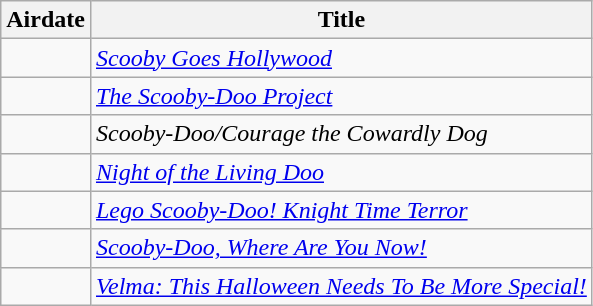<table class="wikitable sortable">
<tr>
<th>Airdate</th>
<th>Title</th>
</tr>
<tr>
<td></td>
<td><em><a href='#'>Scooby Goes Hollywood</a></em></td>
</tr>
<tr>
<td></td>
<td><em><a href='#'>The Scooby-Doo Project</a></em></td>
</tr>
<tr>
<td></td>
<td><em>Scooby-Doo/Courage the Cowardly Dog</em></td>
</tr>
<tr>
<td></td>
<td><em><a href='#'>Night of the Living Doo</a></em></td>
</tr>
<tr>
<td></td>
<td><em><a href='#'>Lego Scooby-Doo! Knight Time Terror</a></em></td>
</tr>
<tr>
<td></td>
<td><em><a href='#'>Scooby-Doo, Where Are You Now!</a></em></td>
</tr>
<tr>
<td></td>
<td><em><a href='#'>Velma: This Halloween Needs To Be More Special!</a></em></td>
</tr>
</table>
